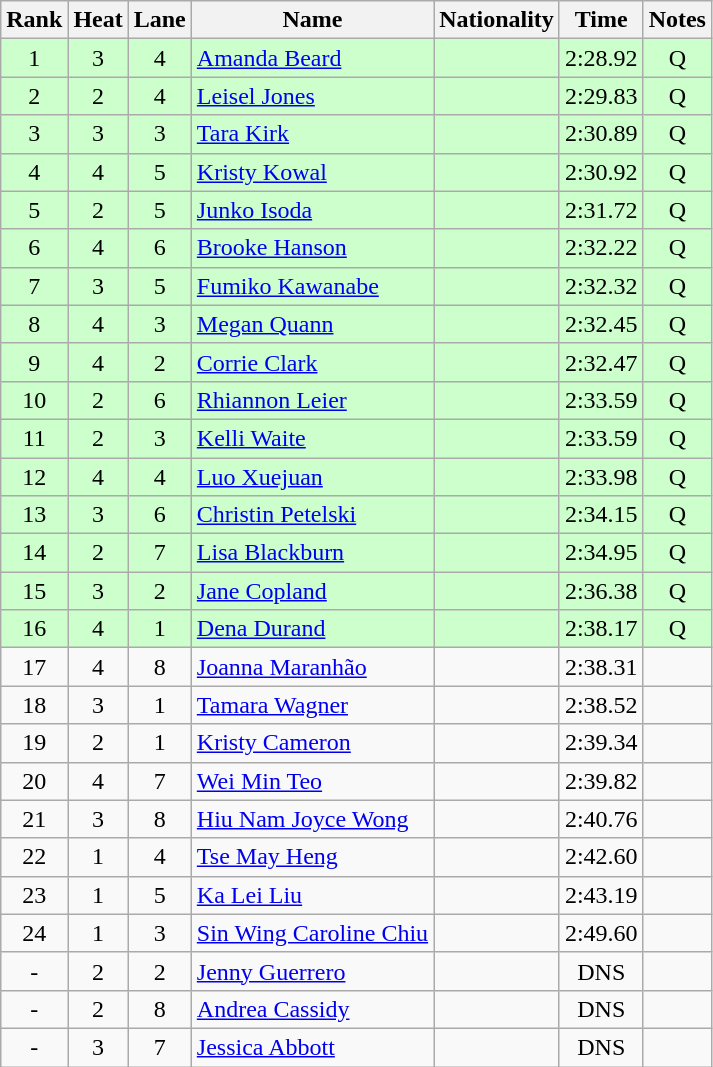<table class="wikitable sortable" style="text-align:center">
<tr>
<th>Rank</th>
<th>Heat</th>
<th>Lane</th>
<th>Name</th>
<th>Nationality</th>
<th>Time</th>
<th>Notes</th>
</tr>
<tr bgcolor=ccffcc>
<td>1</td>
<td>3</td>
<td>4</td>
<td align=left><a href='#'>Amanda Beard</a></td>
<td align=left></td>
<td>2:28.92</td>
<td>Q</td>
</tr>
<tr bgcolor=ccffcc>
<td>2</td>
<td>2</td>
<td>4</td>
<td align=left><a href='#'>Leisel Jones</a></td>
<td align=left></td>
<td>2:29.83</td>
<td>Q</td>
</tr>
<tr bgcolor=ccffcc>
<td>3</td>
<td>3</td>
<td>3</td>
<td align=left><a href='#'>Tara Kirk</a></td>
<td align=left></td>
<td>2:30.89</td>
<td>Q</td>
</tr>
<tr bgcolor=ccffcc>
<td>4</td>
<td>4</td>
<td>5</td>
<td align=left><a href='#'>Kristy Kowal</a></td>
<td align=left></td>
<td>2:30.92</td>
<td>Q</td>
</tr>
<tr bgcolor=ccffcc>
<td>5</td>
<td>2</td>
<td>5</td>
<td align=left><a href='#'>Junko Isoda</a></td>
<td align=left></td>
<td>2:31.72</td>
<td>Q</td>
</tr>
<tr bgcolor=ccffcc>
<td>6</td>
<td>4</td>
<td>6</td>
<td align=left><a href='#'>Brooke Hanson</a></td>
<td align=left></td>
<td>2:32.22</td>
<td>Q</td>
</tr>
<tr bgcolor=ccffcc>
<td>7</td>
<td>3</td>
<td>5</td>
<td align=left><a href='#'>Fumiko Kawanabe</a></td>
<td align=left></td>
<td>2:32.32</td>
<td>Q</td>
</tr>
<tr bgcolor=ccffcc>
<td>8</td>
<td>4</td>
<td>3</td>
<td align=left><a href='#'>Megan Quann</a></td>
<td align=left></td>
<td>2:32.45</td>
<td>Q</td>
</tr>
<tr bgcolor=ccffcc>
<td>9</td>
<td>4</td>
<td>2</td>
<td align=left><a href='#'>Corrie Clark</a></td>
<td align=left></td>
<td>2:32.47</td>
<td>Q</td>
</tr>
<tr bgcolor=ccffcc>
<td>10</td>
<td>2</td>
<td>6</td>
<td align=left><a href='#'>Rhiannon Leier</a></td>
<td align=left></td>
<td>2:33.59</td>
<td>Q</td>
</tr>
<tr bgcolor=ccffcc>
<td>11</td>
<td>2</td>
<td>3</td>
<td align=left><a href='#'>Kelli Waite</a></td>
<td align=left></td>
<td>2:33.59</td>
<td>Q</td>
</tr>
<tr bgcolor=ccffcc>
<td>12</td>
<td>4</td>
<td>4</td>
<td align=left><a href='#'>Luo Xuejuan</a></td>
<td align=left></td>
<td>2:33.98</td>
<td>Q</td>
</tr>
<tr bgcolor=ccffcc>
<td>13</td>
<td>3</td>
<td>6</td>
<td align=left><a href='#'>Christin Petelski</a></td>
<td align=left></td>
<td>2:34.15</td>
<td>Q</td>
</tr>
<tr bgcolor=ccffcc>
<td>14</td>
<td>2</td>
<td>7</td>
<td align=left><a href='#'>Lisa Blackburn</a></td>
<td align=left></td>
<td>2:34.95</td>
<td>Q</td>
</tr>
<tr bgcolor=ccffcc>
<td>15</td>
<td>3</td>
<td>2</td>
<td align=left><a href='#'>Jane Copland</a></td>
<td align=left></td>
<td>2:36.38</td>
<td>Q</td>
</tr>
<tr bgcolor=ccffcc>
<td>16</td>
<td>4</td>
<td>1</td>
<td align=left><a href='#'>Dena Durand</a></td>
<td align=left></td>
<td>2:38.17</td>
<td>Q</td>
</tr>
<tr>
<td>17</td>
<td>4</td>
<td>8</td>
<td align=left><a href='#'>Joanna Maranhão</a></td>
<td align=left></td>
<td>2:38.31</td>
<td></td>
</tr>
<tr>
<td>18</td>
<td>3</td>
<td>1</td>
<td align=left><a href='#'>Tamara Wagner</a></td>
<td align=left></td>
<td>2:38.52</td>
<td></td>
</tr>
<tr>
<td>19</td>
<td>2</td>
<td>1</td>
<td align=left><a href='#'>Kristy Cameron</a></td>
<td align=left></td>
<td>2:39.34</td>
<td></td>
</tr>
<tr>
<td>20</td>
<td>4</td>
<td>7</td>
<td align=left><a href='#'>Wei Min Teo</a></td>
<td align=left></td>
<td>2:39.82</td>
<td></td>
</tr>
<tr>
<td>21</td>
<td>3</td>
<td>8</td>
<td align=left><a href='#'>Hiu Nam Joyce Wong</a></td>
<td align=left></td>
<td>2:40.76</td>
<td></td>
</tr>
<tr>
<td>22</td>
<td>1</td>
<td>4</td>
<td align=left><a href='#'>Tse May Heng</a></td>
<td align=left></td>
<td>2:42.60</td>
<td></td>
</tr>
<tr>
<td>23</td>
<td>1</td>
<td>5</td>
<td align=left><a href='#'>Ka Lei Liu</a></td>
<td align=left></td>
<td>2:43.19</td>
<td></td>
</tr>
<tr>
<td>24</td>
<td>1</td>
<td>3</td>
<td align=left><a href='#'>Sin Wing Caroline Chiu</a></td>
<td align=left></td>
<td>2:49.60</td>
<td></td>
</tr>
<tr>
<td>-</td>
<td>2</td>
<td>2</td>
<td align=left><a href='#'>Jenny Guerrero</a></td>
<td align=left></td>
<td>DNS</td>
<td></td>
</tr>
<tr>
<td>-</td>
<td>2</td>
<td>8</td>
<td align=left><a href='#'>Andrea Cassidy</a></td>
<td align=left></td>
<td>DNS</td>
<td></td>
</tr>
<tr>
<td>-</td>
<td>3</td>
<td>7</td>
<td align=left><a href='#'>Jessica Abbott</a></td>
<td align=left></td>
<td>DNS</td>
<td></td>
</tr>
</table>
